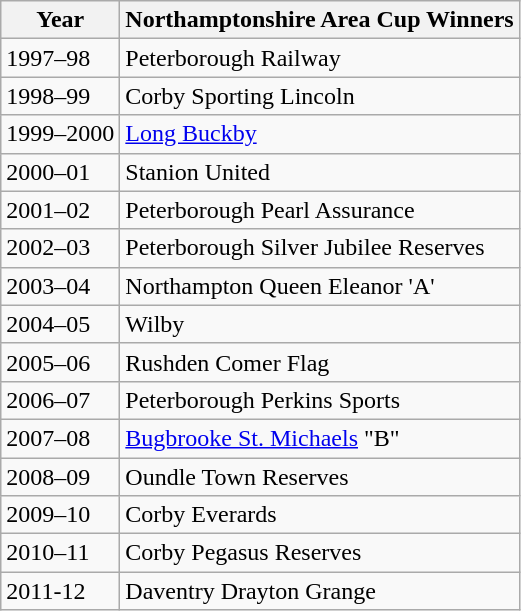<table class="wikitable" style="float:left; margin-right:1em">
<tr>
<th>Year</th>
<th>Northamptonshire Area Cup Winners</th>
</tr>
<tr>
<td>1997–98</td>
<td>Peterborough Railway</td>
</tr>
<tr>
<td>1998–99</td>
<td>Corby Sporting Lincoln</td>
</tr>
<tr>
<td>1999–2000</td>
<td><a href='#'>Long Buckby</a></td>
</tr>
<tr>
<td>2000–01</td>
<td>Stanion United</td>
</tr>
<tr>
<td>2001–02</td>
<td>Peterborough Pearl Assurance</td>
</tr>
<tr>
<td>2002–03</td>
<td>Peterborough Silver Jubilee Reserves</td>
</tr>
<tr>
<td>2003–04</td>
<td>Northampton Queen Eleanor 'A'</td>
</tr>
<tr>
<td>2004–05</td>
<td>Wilby</td>
</tr>
<tr>
<td>2005–06</td>
<td>Rushden Comer Flag</td>
</tr>
<tr>
<td>2006–07</td>
<td>Peterborough Perkins Sports</td>
</tr>
<tr>
<td>2007–08</td>
<td><a href='#'>Bugbrooke St. Michaels</a> "B"</td>
</tr>
<tr>
<td>2008–09</td>
<td>Oundle Town Reserves</td>
</tr>
<tr>
<td>2009–10</td>
<td>Corby Everards</td>
</tr>
<tr>
<td>2010–11</td>
<td>Corby Pegasus Reserves</td>
</tr>
<tr>
<td>2011-12</td>
<td>Daventry Drayton Grange</td>
</tr>
</table>
